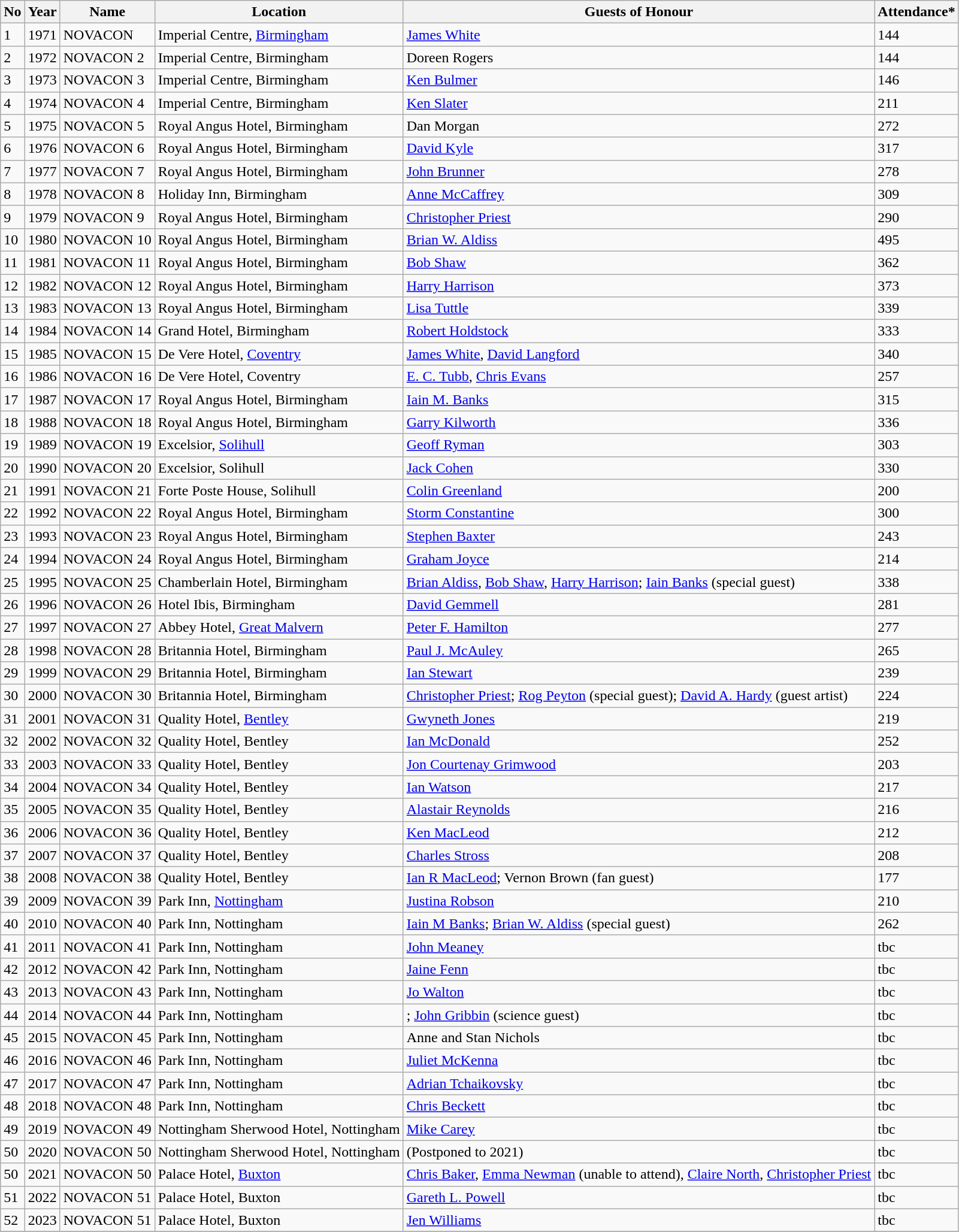<table class="wikitable">
<tr>
<th>No</th>
<th>Year</th>
<th>Name</th>
<th>Location</th>
<th>Guests of Honour</th>
<th>Attendance*</th>
</tr>
<tr>
<td>1</td>
<td>1971</td>
<td>NOVACON</td>
<td>Imperial Centre, <a href='#'>Birmingham</a></td>
<td><a href='#'>James White</a></td>
<td>144</td>
</tr>
<tr>
<td>2</td>
<td>1972</td>
<td>NOVACON 2</td>
<td>Imperial Centre, Birmingham</td>
<td>Doreen Rogers</td>
<td>144</td>
</tr>
<tr>
<td>3</td>
<td>1973</td>
<td>NOVACON 3</td>
<td>Imperial Centre, Birmingham</td>
<td><a href='#'>Ken Bulmer</a></td>
<td>146</td>
</tr>
<tr>
<td>4</td>
<td>1974</td>
<td>NOVACON 4</td>
<td>Imperial Centre, Birmingham</td>
<td><a href='#'>Ken Slater</a></td>
<td>211</td>
</tr>
<tr>
<td>5</td>
<td>1975</td>
<td>NOVACON 5</td>
<td>Royal Angus Hotel, Birmingham</td>
<td>Dan Morgan</td>
<td>272</td>
</tr>
<tr>
<td>6</td>
<td>1976</td>
<td>NOVACON 6</td>
<td>Royal Angus Hotel, Birmingham</td>
<td><a href='#'>David Kyle</a></td>
<td>317</td>
</tr>
<tr>
<td>7</td>
<td>1977</td>
<td>NOVACON 7</td>
<td>Royal Angus Hotel, Birmingham</td>
<td><a href='#'>John Brunner</a></td>
<td>278</td>
</tr>
<tr>
<td>8</td>
<td>1978</td>
<td>NOVACON 8</td>
<td>Holiday Inn, Birmingham</td>
<td><a href='#'>Anne McCaffrey</a></td>
<td>309</td>
</tr>
<tr>
<td>9</td>
<td>1979</td>
<td>NOVACON 9</td>
<td>Royal Angus Hotel, Birmingham</td>
<td><a href='#'>Christopher Priest</a></td>
<td>290</td>
</tr>
<tr>
<td>10</td>
<td>1980</td>
<td>NOVACON 10</td>
<td>Royal Angus Hotel, Birmingham</td>
<td><a href='#'>Brian W. Aldiss</a></td>
<td>495</td>
</tr>
<tr>
<td>11</td>
<td>1981</td>
<td>NOVACON 11</td>
<td>Royal Angus Hotel, Birmingham</td>
<td><a href='#'>Bob Shaw</a></td>
<td>362</td>
</tr>
<tr>
<td>12</td>
<td>1982</td>
<td>NOVACON 12</td>
<td>Royal Angus Hotel, Birmingham</td>
<td><a href='#'>Harry Harrison</a></td>
<td>373</td>
</tr>
<tr>
<td>13</td>
<td>1983</td>
<td>NOVACON 13</td>
<td>Royal Angus Hotel, Birmingham</td>
<td><a href='#'>Lisa Tuttle</a></td>
<td>339</td>
</tr>
<tr>
<td>14</td>
<td>1984</td>
<td>NOVACON 14</td>
<td>Grand Hotel, Birmingham</td>
<td><a href='#'>Robert Holdstock</a></td>
<td>333</td>
</tr>
<tr>
<td>15</td>
<td>1985</td>
<td>NOVACON 15</td>
<td>De Vere Hotel, <a href='#'>Coventry</a></td>
<td><a href='#'>James White</a>, <a href='#'>David Langford</a></td>
<td>340</td>
</tr>
<tr>
<td>16</td>
<td>1986</td>
<td>NOVACON 16</td>
<td>De Vere Hotel, Coventry</td>
<td><a href='#'>E. C. Tubb</a>, <a href='#'>Chris Evans</a></td>
<td>257</td>
</tr>
<tr>
<td>17</td>
<td>1987</td>
<td>NOVACON 17</td>
<td>Royal Angus Hotel, Birmingham</td>
<td><a href='#'>Iain M. Banks</a></td>
<td>315</td>
</tr>
<tr>
<td>18</td>
<td>1988</td>
<td>NOVACON 18</td>
<td>Royal Angus Hotel, Birmingham</td>
<td><a href='#'>Garry Kilworth</a></td>
<td>336</td>
</tr>
<tr>
<td>19</td>
<td>1989</td>
<td>NOVACON 19</td>
<td>Excelsior, <a href='#'>Solihull</a></td>
<td><a href='#'>Geoff Ryman</a></td>
<td>303</td>
</tr>
<tr>
<td>20</td>
<td>1990</td>
<td>NOVACON 20</td>
<td>Excelsior, Solihull</td>
<td><a href='#'>Jack Cohen</a></td>
<td>330</td>
</tr>
<tr>
<td>21</td>
<td>1991</td>
<td>NOVACON 21</td>
<td>Forte Poste House, Solihull</td>
<td><a href='#'>Colin Greenland</a></td>
<td>200</td>
</tr>
<tr>
<td>22</td>
<td>1992</td>
<td>NOVACON 22</td>
<td>Royal Angus Hotel, Birmingham</td>
<td><a href='#'>Storm Constantine</a></td>
<td>300</td>
</tr>
<tr>
<td>23</td>
<td>1993</td>
<td>NOVACON 23</td>
<td>Royal Angus Hotel, Birmingham</td>
<td><a href='#'>Stephen Baxter</a></td>
<td>243</td>
</tr>
<tr>
<td>24</td>
<td>1994</td>
<td>NOVACON 24</td>
<td>Royal Angus Hotel, Birmingham</td>
<td><a href='#'>Graham Joyce</a></td>
<td>214</td>
</tr>
<tr>
<td>25</td>
<td>1995</td>
<td>NOVACON 25</td>
<td>Chamberlain Hotel, Birmingham</td>
<td><a href='#'>Brian Aldiss</a>, <a href='#'>Bob Shaw</a>, <a href='#'>Harry Harrison</a>; <a href='#'>Iain Banks</a> (special guest)</td>
<td>338</td>
</tr>
<tr>
<td>26</td>
<td>1996</td>
<td>NOVACON 26</td>
<td>Hotel Ibis, Birmingham</td>
<td><a href='#'>David Gemmell</a></td>
<td>281</td>
</tr>
<tr>
<td>27</td>
<td>1997</td>
<td>NOVACON 27</td>
<td>Abbey Hotel, <a href='#'>Great Malvern</a></td>
<td><a href='#'>Peter F. Hamilton</a></td>
<td>277</td>
</tr>
<tr>
<td>28</td>
<td>1998</td>
<td>NOVACON 28</td>
<td>Britannia Hotel, Birmingham</td>
<td><a href='#'>Paul J. McAuley</a></td>
<td>265</td>
</tr>
<tr>
<td>29</td>
<td>1999</td>
<td>NOVACON 29</td>
<td>Britannia Hotel, Birmingham</td>
<td><a href='#'>Ian Stewart</a></td>
<td>239</td>
</tr>
<tr>
<td>30</td>
<td>2000</td>
<td>NOVACON 30</td>
<td>Britannia Hotel, Birmingham</td>
<td><a href='#'>Christopher Priest</a>; <a href='#'>Rog Peyton</a> (special guest); <a href='#'>David A. Hardy</a> (guest artist)</td>
<td>224</td>
</tr>
<tr>
<td>31</td>
<td>2001</td>
<td>NOVACON 31</td>
<td>Quality Hotel, <a href='#'>Bentley</a></td>
<td><a href='#'>Gwyneth Jones</a></td>
<td>219</td>
</tr>
<tr>
<td>32</td>
<td>2002</td>
<td>NOVACON 32</td>
<td>Quality Hotel, Bentley</td>
<td><a href='#'>Ian McDonald</a></td>
<td>252</td>
</tr>
<tr>
<td>33</td>
<td>2003</td>
<td>NOVACON 33</td>
<td>Quality Hotel, Bentley</td>
<td><a href='#'>Jon Courtenay Grimwood</a></td>
<td>203</td>
</tr>
<tr>
<td>34</td>
<td>2004</td>
<td>NOVACON 34</td>
<td>Quality Hotel, Bentley</td>
<td><a href='#'>Ian Watson</a></td>
<td>217</td>
</tr>
<tr>
<td>35</td>
<td>2005</td>
<td>NOVACON 35</td>
<td>Quality Hotel, Bentley</td>
<td><a href='#'>Alastair Reynolds</a></td>
<td>216</td>
</tr>
<tr>
<td>36</td>
<td>2006</td>
<td>NOVACON 36</td>
<td>Quality Hotel, Bentley</td>
<td><a href='#'>Ken MacLeod</a></td>
<td>212</td>
</tr>
<tr>
<td>37</td>
<td>2007</td>
<td>NOVACON 37</td>
<td>Quality Hotel, Bentley</td>
<td><a href='#'>Charles Stross</a></td>
<td>208</td>
</tr>
<tr>
<td>38</td>
<td>2008</td>
<td>NOVACON 38</td>
<td>Quality Hotel, Bentley</td>
<td><a href='#'>Ian R MacLeod</a>; Vernon Brown (fan guest)</td>
<td>177</td>
</tr>
<tr>
<td>39</td>
<td>2009</td>
<td>NOVACON 39</td>
<td>Park Inn, <a href='#'>Nottingham</a></td>
<td><a href='#'>Justina Robson</a></td>
<td>210</td>
</tr>
<tr>
<td>40</td>
<td>2010</td>
<td>NOVACON 40</td>
<td>Park Inn, Nottingham</td>
<td><a href='#'>Iain M Banks</a>; <a href='#'>Brian W. Aldiss</a> (special guest)</td>
<td>262</td>
</tr>
<tr>
<td>41</td>
<td>2011</td>
<td>NOVACON 41</td>
<td>Park Inn, Nottingham</td>
<td><a href='#'>John Meaney</a></td>
<td>tbc</td>
</tr>
<tr>
<td>42</td>
<td>2012</td>
<td>NOVACON 42</td>
<td>Park Inn, Nottingham</td>
<td><a href='#'>Jaine Fenn</a></td>
<td>tbc</td>
</tr>
<tr>
<td>43</td>
<td>2013</td>
<td>NOVACON 43</td>
<td>Park Inn, Nottingham</td>
<td><a href='#'>Jo Walton</a></td>
<td>tbc</td>
</tr>
<tr>
<td>44</td>
<td>2014</td>
<td>NOVACON 44</td>
<td>Park Inn, Nottingham</td>
<td>; <a href='#'>John Gribbin</a> (science guest)</td>
<td>tbc</td>
</tr>
<tr>
<td>45</td>
<td>2015</td>
<td>NOVACON 45</td>
<td>Park Inn, Nottingham</td>
<td>Anne and Stan Nichols</td>
<td>tbc</td>
</tr>
<tr>
<td>46</td>
<td>2016</td>
<td>NOVACON 46</td>
<td>Park Inn, Nottingham</td>
<td><a href='#'>Juliet McKenna</a></td>
<td>tbc</td>
</tr>
<tr>
<td>47</td>
<td>2017</td>
<td>NOVACON 47</td>
<td>Park Inn, Nottingham</td>
<td><a href='#'>Adrian Tchaikovsky</a></td>
<td>tbc</td>
</tr>
<tr>
<td>48</td>
<td>2018</td>
<td>NOVACON 48</td>
<td>Park Inn, Nottingham</td>
<td><a href='#'>Chris Beckett</a></td>
<td>tbc</td>
</tr>
<tr>
<td>49</td>
<td>2019</td>
<td>NOVACON 49</td>
<td>Nottingham Sherwood Hotel, Nottingham</td>
<td><a href='#'>Mike Carey</a></td>
<td>tbc</td>
</tr>
<tr>
<td>50</td>
<td>2020</td>
<td>NOVACON 50</td>
<td>Nottingham Sherwood Hotel, Nottingham</td>
<td>(Postponed to 2021)</td>
<td>tbc</td>
</tr>
<tr>
<td>50</td>
<td>2021</td>
<td>NOVACON 50</td>
<td>Palace Hotel, <a href='#'>Buxton</a></td>
<td><a href='#'>Chris Baker</a>, <a href='#'>Emma Newman</a> (unable to attend), <a href='#'>Claire North</a>, <a href='#'>Christopher Priest</a></td>
<td>tbc</td>
</tr>
<tr>
<td>51</td>
<td>2022</td>
<td>NOVACON 51</td>
<td>Palace Hotel, Buxton</td>
<td><a href='#'>Gareth L. Powell</a></td>
<td>tbc</td>
</tr>
<tr>
<td>52</td>
<td>2023</td>
<td>NOVACON 51</td>
<td>Palace Hotel, Buxton</td>
<td><a href='#'>Jen Williams</a></td>
<td>tbc</td>
</tr>
<tr>
</tr>
</table>
